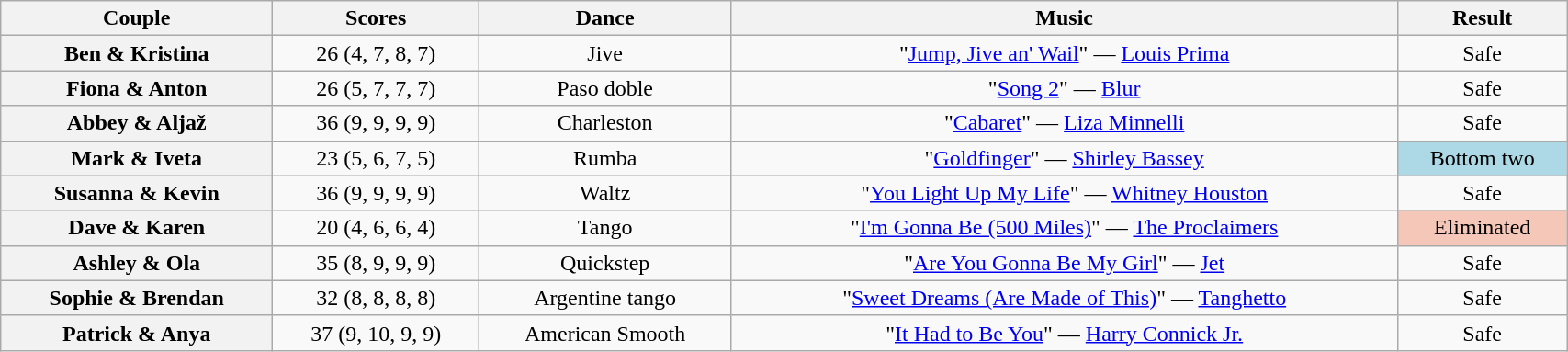<table class="wikitable sortable" style="text-align:center; width:90%">
<tr>
<th scope="col">Couple</th>
<th scope="col">Scores</th>
<th scope="col" class="unsortable">Dance</th>
<th scope="col" class="unsortable">Music</th>
<th scope="col" class="unsortable">Result</th>
</tr>
<tr>
<th scope="row">Ben & Kristina</th>
<td>26 (4, 7, 8, 7)</td>
<td>Jive</td>
<td>"<a href='#'>Jump, Jive an' Wail</a>" — <a href='#'>Louis Prima</a></td>
<td>Safe</td>
</tr>
<tr>
<th scope="row">Fiona & Anton</th>
<td>26 (5, 7, 7, 7)</td>
<td>Paso doble</td>
<td>"<a href='#'>Song 2</a>" — <a href='#'>Blur</a></td>
<td>Safe</td>
</tr>
<tr>
<th scope="row">Abbey & Aljaž</th>
<td>36 (9, 9, 9, 9)</td>
<td>Charleston</td>
<td>"<a href='#'>Cabaret</a>" — <a href='#'>Liza Minnelli</a></td>
<td>Safe</td>
</tr>
<tr>
<th scope="row">Mark & Iveta</th>
<td>23 (5, 6, 7, 5)</td>
<td>Rumba</td>
<td>"<a href='#'>Goldfinger</a>" — <a href='#'>Shirley Bassey</a></td>
<td bgcolor="lightblue">Bottom two</td>
</tr>
<tr>
<th scope="row">Susanna & Kevin</th>
<td>36 (9, 9, 9, 9)</td>
<td>Waltz</td>
<td>"<a href='#'>You Light Up My Life</a>" — <a href='#'>Whitney Houston</a></td>
<td>Safe</td>
</tr>
<tr>
<th scope="row">Dave & Karen</th>
<td>20 (4, 6, 6, 4)</td>
<td>Tango</td>
<td>"<a href='#'>I'm Gonna Be (500 Miles)</a>" — <a href='#'>The Proclaimers</a></td>
<td bgcolor="f4c7b8">Eliminated</td>
</tr>
<tr>
<th scope="row">Ashley & Ola</th>
<td>35 (8, 9, 9, 9)</td>
<td>Quickstep</td>
<td>"<a href='#'>Are You Gonna Be My Girl</a>" — <a href='#'>Jet</a></td>
<td>Safe</td>
</tr>
<tr>
<th scope="row">Sophie & Brendan</th>
<td>32 (8, 8, 8, 8)</td>
<td>Argentine tango</td>
<td>"<a href='#'>Sweet Dreams (Are Made of This)</a>" — <a href='#'>Tanghetto</a></td>
<td>Safe</td>
</tr>
<tr>
<th scope="row">Patrick & Anya</th>
<td>37 (9, 10, 9, 9)</td>
<td>American Smooth</td>
<td>"<a href='#'>It Had to Be You</a>" — <a href='#'>Harry Connick Jr.</a></td>
<td>Safe</td>
</tr>
</table>
